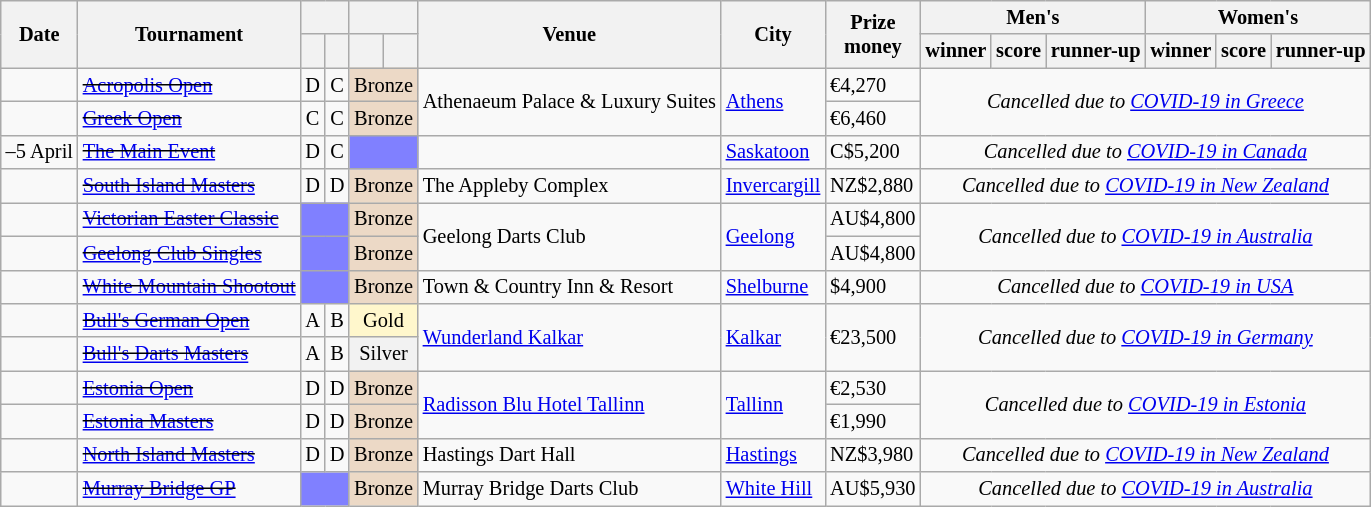<table class="wikitable sortable" style="font-size: 85%">
<tr>
<th rowspan="2">Date</th>
<th rowspan="2">Tournament</th>
<th colspan="2"></th>
<th colspan="2"></th>
<th rowspan="2">Venue</th>
<th rowspan="2">City</th>
<th rowspan="2" class=unsortable>Prize<br>money</th>
<th colspan="3">Men's</th>
<th colspan="3">Women's</th>
</tr>
<tr>
<th></th>
<th></th>
<th></th>
<th></th>
<th>winner</th>
<th class=unsortable>score</th>
<th>runner-up</th>
<th>winner</th>
<th class=unsortable>score</th>
<th>runner-up</th>
</tr>
<tr>
<td></td>
<td><s><a href='#'>Acropolis Open</a></s></td>
<td align="center">D</td>
<td align="center">C</td>
<td colspan=2 bgcolor="ecd9c6" align="center">Bronze</td>
<td rowspan=2>Athenaeum Palace & Luxury Suites</td>
<td rowspan=2> <a href='#'>Athens</a></td>
<td>€4,270</td>
<td rowspan=2 colspan=6 align=center><em>Cancelled due to <a href='#'>COVID-19 in Greece</a></em></td>
</tr>
<tr>
<td></td>
<td><s><a href='#'>Greek Open</a></s></td>
<td align="center">C</td>
<td align="center">C</td>
<td colspan=2 bgcolor="ecd9c6" align="center">Bronze</td>
<td>€6,460</td>
</tr>
<tr>
<td>–5 April</td>
<td><s><a href='#'>The Main Event</a></s></td>
<td align="center">D</td>
<td align="center">C</td>
<td colspan=2 style="background:#8080ff"></td>
<td></td>
<td> <a href='#'>Saskatoon</a></td>
<td>C$5,200</td>
<td rowspan=1 colspan=6 align=center><em>Cancelled due to <a href='#'>COVID-19 in Canada</a></em></td>
</tr>
<tr>
<td></td>
<td><s><a href='#'>South Island Masters</a></s></td>
<td align="center">D</td>
<td align="center">D</td>
<td colspan=2 bgcolor="ecd9c6" align="center">Bronze</td>
<td>The Appleby Complex</td>
<td> <a href='#'>Invercargill</a></td>
<td>NZ$2,880</td>
<td colspan=6 align=center><em>Cancelled due to <a href='#'>COVID-19 in New Zealand</a></em></td>
</tr>
<tr>
<td></td>
<td><s><a href='#'>Victorian Easter Classic</a></s></td>
<td colspan=2 style="background:#8080ff"></td>
<td colspan=2 bgcolor="ecd9c6" align="center">Bronze</td>
<td rowspan=2>Geelong Darts Club</td>
<td rowspan=2> <a href='#'>Geelong</a></td>
<td>AU$4,800</td>
<td rowspan=2 colspan=6 align=center><em>Cancelled due to <a href='#'>COVID-19 in Australia</a></em></td>
</tr>
<tr>
<td></td>
<td><s><a href='#'>Geelong Club Singles</a></s></td>
<td colspan=2 style="background:#8080ff"></td>
<td colspan=2 bgcolor="ecd9c6" align="center">Bronze</td>
<td>AU$4,800</td>
</tr>
<tr>
<td></td>
<td><s><a href='#'>White Mountain Shootout</a></s></td>
<td colspan=2 style="background:#8080ff"></td>
<td colspan=2 bgcolor="ecd9c6" align="center">Bronze</td>
<td>Town & Country Inn & Resort</td>
<td> <a href='#'>Shelburne</a></td>
<td>$4,900</td>
<td rowspan=1 colspan=6 align=center><em>Cancelled due to <a href='#'>COVID-19 in USA</a></em></td>
</tr>
<tr>
<td></td>
<td><s><a href='#'>Bull's German Open</a></s></td>
<td align="center">A</td>
<td align="center">B</td>
<td colspan=2 bgcolor="fff7cc" align="center">Gold</td>
<td rowspan=2><a href='#'>Wunderland Kalkar</a></td>
<td rowspan=2> <a href='#'>Kalkar</a></td>
<td rowspan=2>€23,500</td>
<td rowspan=2 colspan=6 align=center><em>Cancelled due to <a href='#'>COVID-19 in Germany</a></em></td>
</tr>
<tr>
<td></td>
<td><s><a href='#'>Bull's Darts Masters</a></s></td>
<td align="center">A</td>
<td align="center">B</td>
<td colspan=2 bgcolor="f2f2f2" align="center">Silver</td>
</tr>
<tr>
<td></td>
<td><s><a href='#'>Estonia Open</a></s></td>
<td align="center">D</td>
<td align="center">D</td>
<td colspan=2 bgcolor="ecd9c6" align="center">Bronze</td>
<td rowspan=2><a href='#'>Radisson Blu Hotel Tallinn</a></td>
<td rowspan=2> <a href='#'>Tallinn</a></td>
<td>€2,530</td>
<td rowspan=2 colspan=6 align=center><em>Cancelled due to <a href='#'>COVID-19 in Estonia</a></em></td>
</tr>
<tr>
<td></td>
<td><s><a href='#'>Estonia Masters</a></s></td>
<td align="center">D</td>
<td align="center">D</td>
<td colspan=2 bgcolor="ecd9c6" align="center">Bronze</td>
<td>€1,990</td>
</tr>
<tr>
<td></td>
<td><s><a href='#'>North Island Masters</a></s></td>
<td align="center">D</td>
<td align="center">D</td>
<td colspan=2 bgcolor="ecd9c6" align="center">Bronze</td>
<td>Hastings Dart Hall</td>
<td> <a href='#'>Hastings</a></td>
<td>NZ$3,980</td>
<td colspan=6 align=center><em>Cancelled due to <a href='#'>COVID-19 in New Zealand</a></em></td>
</tr>
<tr>
<td></td>
<td><s><a href='#'>Murray Bridge GP</a></s></td>
<td colspan=2 style="background:#8080ff"></td>
<td colspan=2 bgcolor="ecd9c6" align="center">Bronze</td>
<td>Murray Bridge Darts Club</td>
<td> <a href='#'>White Hill</a></td>
<td>AU$5,930</td>
<td rowspan=1 colspan=6 align=center><em>Cancelled due to <a href='#'>COVID-19 in Australia</a></em></td>
</tr>
</table>
